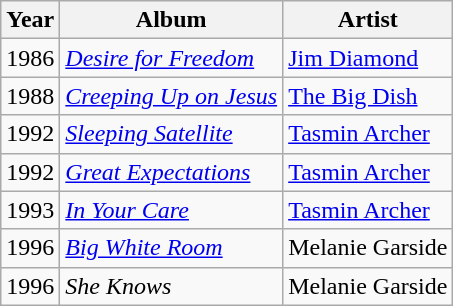<table class="wikitable sortable">
<tr>
<th>Year</th>
<th>Album</th>
<th>Artist</th>
</tr>
<tr>
<td>1986</td>
<td><em><a href='#'>Desire for Freedom</a></em></td>
<td><a href='#'>Jim Diamond</a></td>
</tr>
<tr>
<td>1988</td>
<td><em><a href='#'>Creeping Up on Jesus</a></em></td>
<td><a href='#'>The Big Dish</a></td>
</tr>
<tr>
<td>1992</td>
<td><em><a href='#'>Sleeping Satellite</a></em></td>
<td><a href='#'>Tasmin Archer</a></td>
</tr>
<tr>
<td>1992</td>
<td><em><a href='#'>Great Expectations</a></em></td>
<td><a href='#'>Tasmin Archer</a></td>
</tr>
<tr>
<td>1993</td>
<td><em><a href='#'>In Your Care</a></em></td>
<td><a href='#'>Tasmin Archer</a></td>
</tr>
<tr>
<td>1996</td>
<td><em><a href='#'>Big White Room</a></em></td>
<td>Melanie Garside</td>
</tr>
<tr>
<td>1996</td>
<td><em>She Knows</em></td>
<td>Melanie Garside</td>
</tr>
</table>
